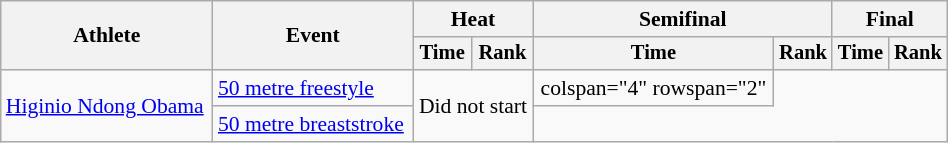<table class="wikitable" style="text-align:center; font-size:90%; width:50%;">
<tr>
<th rowspan="2">Athlete</th>
<th rowspan="2">Event</th>
<th colspan="2">Heat</th>
<th colspan="2">Semifinal</th>
<th colspan="2">Final</th>
</tr>
<tr style="font-size:95%">
<th>Time</th>
<th>Rank</th>
<th>Time</th>
<th>Rank</th>
<th>Time</th>
<th>Rank</th>
</tr>
<tr align=center>
<td align=left rowspan="2"><a href='#'>Higinio Ndong Obama</a></td>
<td align=left><a href='#'>50 metre freestyle</a></td>
<td colspan="2" rowspan="2">Did not start</td>
<td>colspan="4" rowspan="2" </td>
</tr>
<tr align=center>
<td align=left><a href='#'>50 metre breaststroke</a></td>
</tr>
</table>
